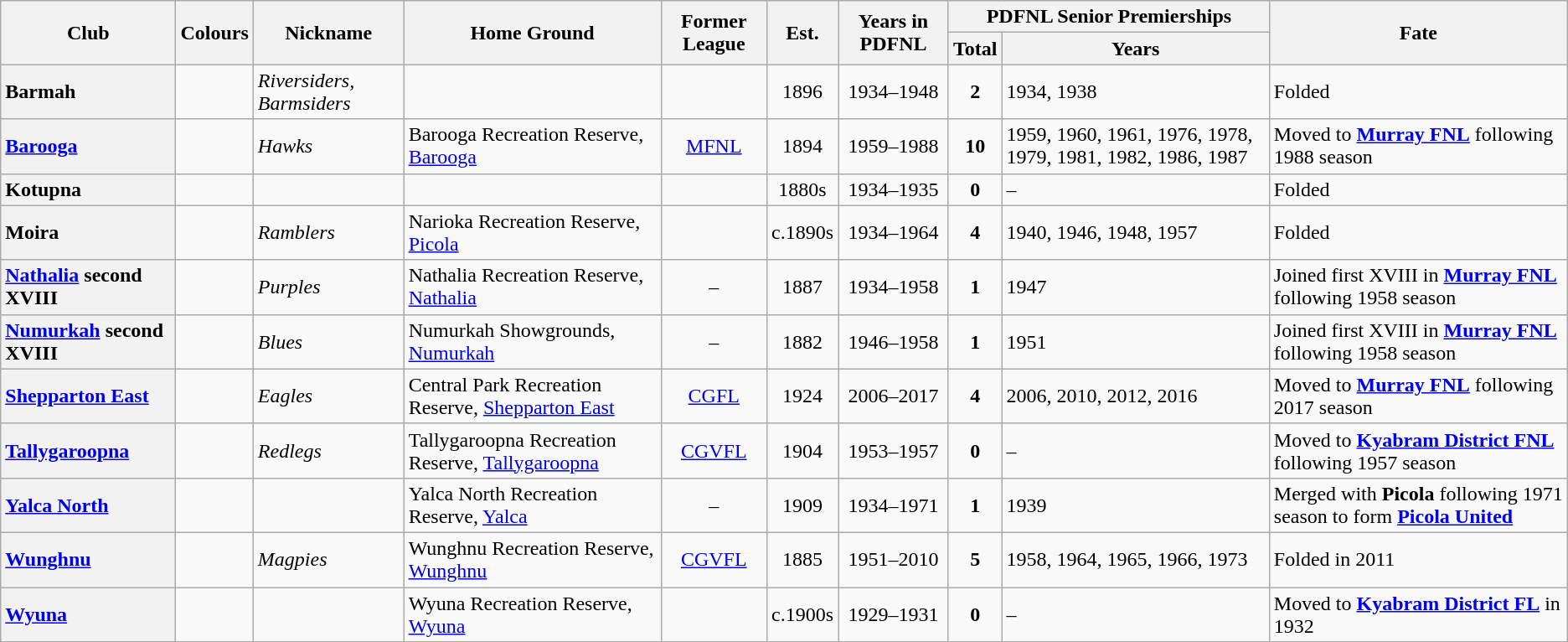<table class="wikitable sortable">
<tr>
<th rowspan="2">Club</th>
<th rowspan="2">Colours</th>
<th rowspan="2">Nickname</th>
<th rowspan="2">Home Ground</th>
<th rowspan="2">Former League</th>
<th rowspan="2">Est.</th>
<th rowspan="2">Years in PDFNL</th>
<th colspan="2">PDFNL Senior Premierships</th>
<th rowspan="2">Fate</th>
</tr>
<tr>
<th>Total</th>
<th>Years</th>
</tr>
<tr>
<th style="text-align:left">Barmah </th>
<td></td>
<td><em>Riversiders, Barmsiders</em></td>
<td></td>
<td align="center"></td>
<td align="center">1896</td>
<td align="center">1934–1948</td>
<td align="center"><strong>2</strong></td>
<td>1934, 1938</td>
<td>Folded</td>
</tr>
<tr>
<th style="text-align:left"><a href='#'>Barooga</a></th>
<td></td>
<td><em>Hawks</em></td>
<td>Barooga Recreation Reserve, <a href='#'>Barooga</a></td>
<td align="center"><a href='#'>MFNL</a></td>
<td align="center">1894</td>
<td align="center">1959–1988</td>
<td align="center"><strong>10</strong></td>
<td>1959, 1960, 1961, 1976, 1978, 1979, 1981, 1982, 1986, 1987</td>
<td>Moved to <a href='#'><strong>Murray FNL</strong></a> following 1988 season</td>
</tr>
<tr>
<th style="text-align:left">Kotupna</th>
<td align="center"></td>
<td></td>
<td></td>
<td align="center"></td>
<td align="center">1880s</td>
<td align="center">1934–1935</td>
<td align="center"><strong>0</strong></td>
<td>–</td>
<td>Folded</td>
</tr>
<tr>
<th style="text-align:left">Moira </th>
<td></td>
<td><em>Ramblers</em></td>
<td>Narioka Recreation Reserve, <a href='#'>Picola</a></td>
<td align="center"></td>
<td align="center">c.1890s</td>
<td align="center">1934–1964</td>
<td align="center"><strong>4</strong></td>
<td>1940, 1946, 1948, 1957</td>
<td>Folded</td>
</tr>
<tr>
<th style="text-align:left"><a href='#'>Nathalia</a> second XVIII</th>
<td></td>
<td><em>Purples</em></td>
<td>Nathalia Recreation Reserve, <a href='#'>Nathalia</a></td>
<td align="center">–</td>
<td align="center">1887</td>
<td align="center">1934–1958</td>
<td align="center"><strong>1</strong></td>
<td>1947</td>
<td>Joined first XVIII in <a href='#'><strong>Murray FNL</strong></a> following 1958 season</td>
</tr>
<tr>
<th style="text-align:left"><a href='#'>Numurkah</a> second XVIII</th>
<td></td>
<td><em>Blues</em></td>
<td>Numurkah Showgrounds, <a href='#'>Numurkah</a></td>
<td align="center">–</td>
<td align="center">1882</td>
<td align="center">1946–1958</td>
<td align="center"><strong>1</strong></td>
<td>1951</td>
<td>Joined first XVIII in <a href='#'><strong>Murray FNL</strong></a> following 1958 season</td>
</tr>
<tr>
<th style="text-align:left"><a href='#'>Shepparton East</a></th>
<td></td>
<td><em>Eagles</em></td>
<td>Central Park Recreation Reserve, <a href='#'>Shepparton East</a></td>
<td align="center"><a href='#'>CGFL</a></td>
<td align="center">1924</td>
<td align="center">2006–2017</td>
<td align="center"><strong>4</strong></td>
<td>2006, 2010, 2012, 2016</td>
<td>Moved to <a href='#'><strong>Murray FNL</strong></a> following 2017 season</td>
</tr>
<tr>
<th style="text-align:left"><a href='#'>Tallygaroopna</a></th>
<td></td>
<td><em>Redlegs</em></td>
<td>Tallygaroopna Recreation Reserve, <a href='#'>Tallygaroopna</a></td>
<td align="center"><a href='#'>CGVFL</a></td>
<td align="center">1904</td>
<td align="center">1953–1957</td>
<td align="center"><strong>0</strong></td>
<td>–</td>
<td>Moved to <a href='#'><strong>Kyabram District FNL</strong></a> following 1957 season</td>
</tr>
<tr>
<th style="text-align:left"><a href='#'>Yalca North</a></th>
<td align="center"></td>
<td></td>
<td>Yalca North Recreation Reserve, <a href='#'>Yalca</a></td>
<td align="center">–</td>
<td align="center">1909</td>
<td align="center">1934–1971</td>
<td align="center"><strong>1</strong></td>
<td>1939</td>
<td>Merged with <strong>Picola</strong> following 1971 season to form <a href='#'><strong>Picola United</strong></a></td>
</tr>
<tr>
<th style="text-align:left"><a href='#'>Wunghnu</a></th>
<td></td>
<td><em>Magpies</em></td>
<td>Wunghnu Recreation Reserve, <a href='#'>Wunghnu</a></td>
<td align="center"><a href='#'>CGVFL</a></td>
<td align="center">1885</td>
<td align="center">1951–2010</td>
<td align="center"><strong>5</strong></td>
<td>1958, 1964, 1965, 1966, 1973</td>
<td>Folded in 2011</td>
</tr>
<tr>
<th style="text-align:left"><a href='#'>Wyuna</a></th>
<td align="center"></td>
<td></td>
<td>Wyuna Recreation Reserve, <a href='#'>Wyuna</a></td>
<td align="center"></td>
<td align="center">c.1900s</td>
<td align="center">1929–1931</td>
<td align="center"><strong>0</strong></td>
<td>–</td>
<td>Moved to <a href='#'><strong>Kyabram District FL</strong></a> in 1932</td>
</tr>
</table>
